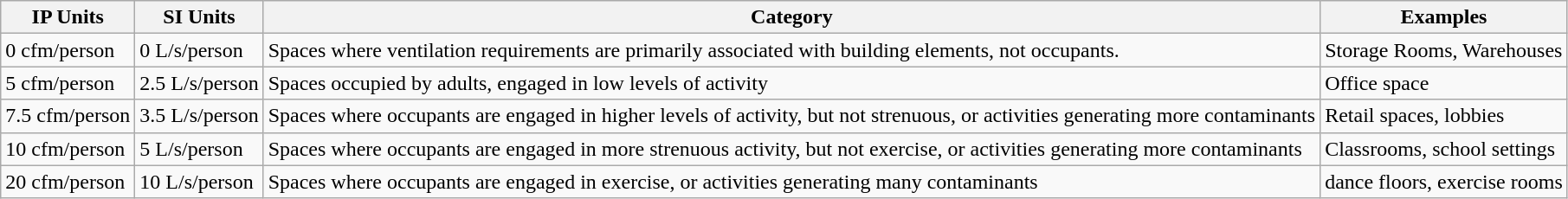<table class="wikitable">
<tr>
<th>IP Units</th>
<th>SI Units</th>
<th>Category</th>
<th>Examples</th>
</tr>
<tr>
<td>0 cfm/person</td>
<td>0 L/s/person</td>
<td>Spaces where ventilation requirements are primarily associated with building elements, not occupants.</td>
<td>Storage Rooms, Warehouses</td>
</tr>
<tr>
<td>5 cfm/person</td>
<td>2.5 L/s/person</td>
<td>Spaces occupied by adults, engaged in low levels of activity</td>
<td>Office space</td>
</tr>
<tr>
<td>7.5 cfm/person</td>
<td>3.5 L/s/person</td>
<td>Spaces where occupants are engaged in higher levels of activity, but not strenuous, or activities generating more contaminants</td>
<td>Retail spaces, lobbies</td>
</tr>
<tr>
<td>10 cfm/person</td>
<td>5 L/s/person</td>
<td>Spaces where occupants are engaged in more strenuous activity, but not exercise, or activities generating more contaminants</td>
<td>Classrooms, school settings</td>
</tr>
<tr>
<td>20 cfm/person</td>
<td>10 L/s/person</td>
<td>Spaces where occupants are engaged in exercise, or activities generating many contaminants</td>
<td>dance floors, exercise rooms</td>
</tr>
</table>
